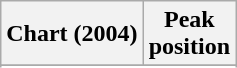<table class="wikitable sortable plainrowheaders" style="text-align:center">
<tr>
<th scope="col">Chart (2004)</th>
<th scope="col">Peak<br>position</th>
</tr>
<tr>
</tr>
<tr>
</tr>
<tr>
</tr>
<tr>
</tr>
<tr>
</tr>
<tr>
</tr>
<tr>
</tr>
<tr>
</tr>
</table>
